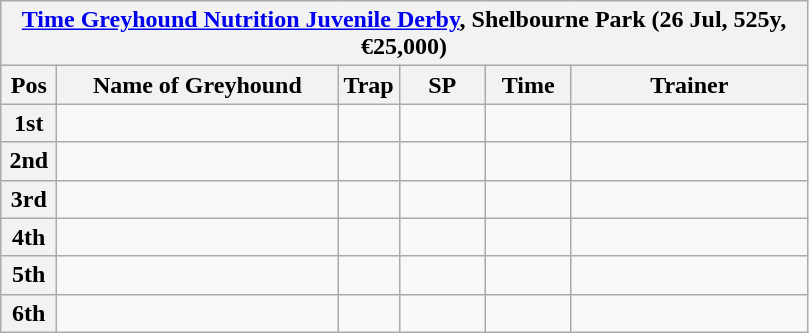<table class="wikitable">
<tr>
<th colspan="6"><a href='#'>Time Greyhound Nutrition Juvenile Derby</a>, Shelbourne Park (26 Jul, 525y, €25,000)</th>
</tr>
<tr>
<th width=30>Pos</th>
<th width=180>Name of Greyhound</th>
<th width=30>Trap</th>
<th width=50>SP</th>
<th width=50>Time</th>
<th width=150>Trainer</th>
</tr>
<tr>
<th>1st</th>
<td></td>
<td></td>
<td></td>
<td></td>
<td></td>
</tr>
<tr>
<th>2nd</th>
<td></td>
<td></td>
<td></td>
<td></td>
<td></td>
</tr>
<tr>
<th>3rd</th>
<td></td>
<td></td>
<td></td>
<td></td>
<td></td>
</tr>
<tr>
<th>4th</th>
<td></td>
<td></td>
<td></td>
<td></td>
<td></td>
</tr>
<tr>
<th>5th</th>
<td></td>
<td></td>
<td></td>
<td></td>
<td></td>
</tr>
<tr>
<th>6th</th>
<td></td>
<td></td>
<td></td>
<td></td>
<td></td>
</tr>
</table>
